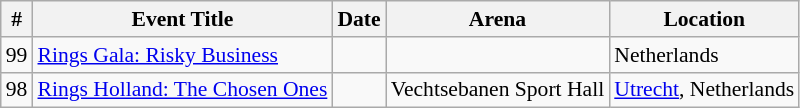<table class="sortable wikitable succession-box" style="font-size:90%;">
<tr>
<th scope="col">#</th>
<th scope="col">Event Title</th>
<th scope="col">Date</th>
<th scope="col">Arena</th>
<th scope="col">Location</th>
</tr>
<tr>
<td style="text-align:center">99</td>
<td><a href='#'>Rings Gala: Risky Business</a></td>
<td></td>
<td></td>
<td>Netherlands</td>
</tr>
<tr>
<td style="text-align:center">98</td>
<td><a href='#'>Rings Holland: The Chosen Ones</a></td>
<td></td>
<td>Vechtsebanen Sport Hall</td>
<td><a href='#'>Utrecht</a>, Netherlands</td>
</tr>
</table>
